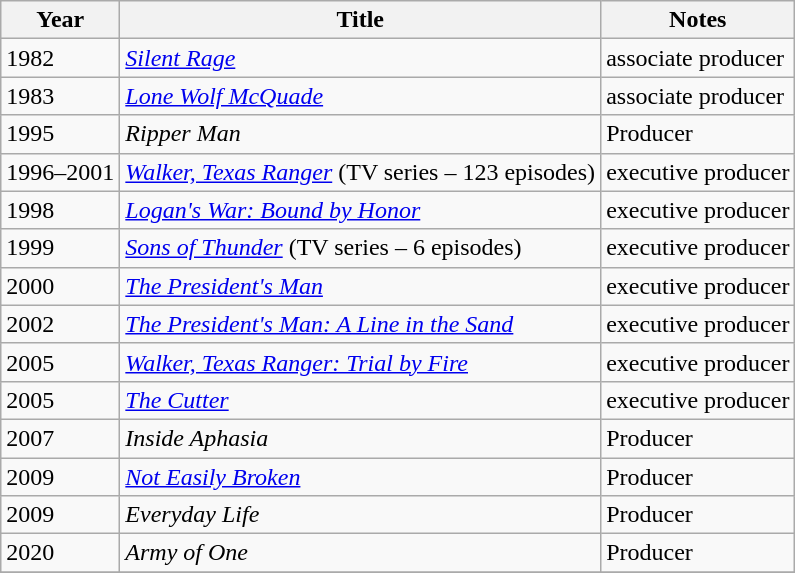<table class="wikitable">
<tr>
<th>Year</th>
<th>Title</th>
<th>Notes</th>
</tr>
<tr>
<td>1982</td>
<td><em><a href='#'>Silent Rage</a></em></td>
<td>associate producer</td>
</tr>
<tr>
<td>1983</td>
<td><em><a href='#'>Lone Wolf McQuade</a></em></td>
<td>associate producer</td>
</tr>
<tr>
<td>1995</td>
<td><em>Ripper Man</em></td>
<td>Producer</td>
</tr>
<tr>
<td>1996–2001</td>
<td><em><a href='#'>Walker, Texas Ranger</a></em> (TV series – 123 episodes)</td>
<td>executive producer</td>
</tr>
<tr>
<td>1998</td>
<td><em><a href='#'>Logan's War: Bound by Honor</a></em></td>
<td>executive producer</td>
</tr>
<tr>
<td>1999</td>
<td><em><a href='#'>Sons of Thunder</a></em> (TV series – 6 episodes)</td>
<td>executive producer</td>
</tr>
<tr>
<td>2000</td>
<td><em><a href='#'>The President's Man</a></em></td>
<td>executive producer</td>
</tr>
<tr>
<td>2002</td>
<td><em><a href='#'>The President's Man: A Line in the Sand</a></em></td>
<td>executive producer</td>
</tr>
<tr>
<td>2005</td>
<td><em><a href='#'>Walker, Texas Ranger: Trial by Fire</a></em></td>
<td>executive producer</td>
</tr>
<tr>
<td>2005</td>
<td><em><a href='#'>The Cutter</a></em></td>
<td>executive producer</td>
</tr>
<tr>
<td>2007</td>
<td><em>Inside Aphasia</em></td>
<td>Producer</td>
</tr>
<tr>
<td>2009</td>
<td><em><a href='#'>Not Easily Broken</a></em></td>
<td>Producer</td>
</tr>
<tr>
<td>2009</td>
<td><em>Everyday Life</em></td>
<td>Producer</td>
</tr>
<tr>
<td>2020</td>
<td><em>Army of One</em></td>
<td>Producer</td>
</tr>
<tr>
</tr>
</table>
